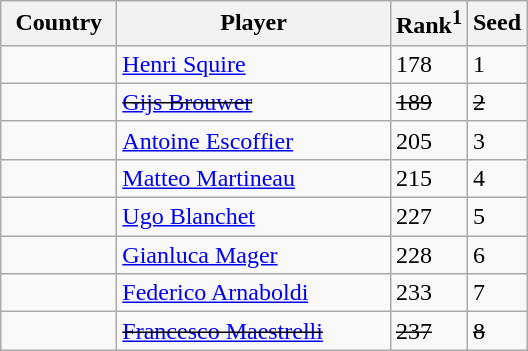<table class="sortable wikitable">
<tr>
<th width="70">Country</th>
<th width="175">Player</th>
<th>Rank<sup>1</sup></th>
<th>Seed</th>
</tr>
<tr>
<td></td>
<td><a href='#'>Henri Squire</a></td>
<td>178</td>
<td>1</td>
</tr>
<tr>
<td><s></s></td>
<td><s><a href='#'>Gijs Brouwer</a></s></td>
<td><s>189</s></td>
<td><s>2</s></td>
</tr>
<tr>
<td></td>
<td><a href='#'>Antoine Escoffier</a></td>
<td>205</td>
<td>3</td>
</tr>
<tr>
<td></td>
<td><a href='#'>Matteo Martineau</a></td>
<td>215</td>
<td>4</td>
</tr>
<tr>
<td></td>
<td><a href='#'>Ugo Blanchet</a></td>
<td>227</td>
<td>5</td>
</tr>
<tr>
<td></td>
<td><a href='#'>Gianluca Mager</a></td>
<td>228</td>
<td>6</td>
</tr>
<tr>
<td></td>
<td><a href='#'>Federico Arnaboldi</a></td>
<td>233</td>
<td>7</td>
</tr>
<tr>
<td><s></s></td>
<td><s><a href='#'>Francesco Maestrelli</a></s></td>
<td><s>237</s></td>
<td><s>8</s></td>
</tr>
</table>
